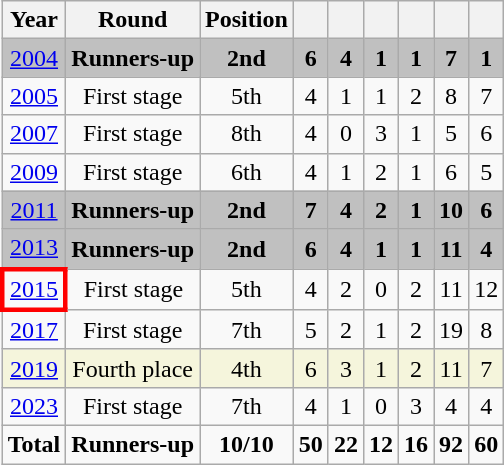<table class="wikitable" style="text-align: center;">
<tr>
<th>Year</th>
<th>Round</th>
<th>Position</th>
<th></th>
<th></th>
<th></th>
<th></th>
<th></th>
<th></th>
</tr>
<tr style="background:silver;">
<td> <a href='#'>2004</a></td>
<td><strong>Runners-up</strong></td>
<td><strong>2nd</strong></td>
<td><strong>6</strong></td>
<td><strong>4</strong></td>
<td><strong>1</strong></td>
<td><strong>1</strong></td>
<td><strong>7</strong></td>
<td><strong>1</strong></td>
</tr>
<tr>
<td> <a href='#'>2005</a></td>
<td>First stage</td>
<td>5th</td>
<td>4</td>
<td>1</td>
<td>1</td>
<td>2</td>
<td>8</td>
<td>7</td>
</tr>
<tr>
<td> <a href='#'>2007</a></td>
<td>First stage</td>
<td>8th</td>
<td>4</td>
<td>0</td>
<td>3</td>
<td>1</td>
<td>5</td>
<td>6</td>
</tr>
<tr>
<td> <a href='#'>2009</a></td>
<td>First stage</td>
<td>6th</td>
<td>4</td>
<td>1</td>
<td>2</td>
<td>1</td>
<td>6</td>
<td>5</td>
</tr>
<tr style="background:silver;">
<td> <a href='#'>2011</a></td>
<td><strong>Runners-up</strong></td>
<td><strong>2nd</strong></td>
<td><strong>7</strong></td>
<td><strong>4</strong></td>
<td><strong>2</strong></td>
<td><strong>1</strong></td>
<td><strong>10</strong></td>
<td><strong>6</strong></td>
</tr>
<tr style="background:silver;">
<td> <a href='#'>2013</a></td>
<td><strong>Runners-up</strong></td>
<td><strong>2nd</strong></td>
<td><strong>6</strong></td>
<td><strong>4</strong></td>
<td><strong>1</strong></td>
<td><strong>1</strong></td>
<td><strong>11</strong></td>
<td><strong>4</strong></td>
</tr>
<tr>
<td style="border: 3px solid red"> <a href='#'>2015</a></td>
<td>First stage</td>
<td>5th</td>
<td>4</td>
<td>2</td>
<td>0</td>
<td>2</td>
<td>11</td>
<td>12</td>
</tr>
<tr>
<td> <a href='#'>2017</a></td>
<td>First stage</td>
<td>7th</td>
<td>5</td>
<td>2</td>
<td>1</td>
<td>2</td>
<td>19</td>
<td>8</td>
</tr>
<tr style="background:beige;">
<td> <a href='#'>2019</a></td>
<td>Fourth place</td>
<td>4th</td>
<td>6</td>
<td>3</td>
<td>1</td>
<td>2</td>
<td>11</td>
<td>7</td>
</tr>
<tr>
<td> <a href='#'>2023</a></td>
<td>First stage</td>
<td>7th</td>
<td>4</td>
<td>1</td>
<td>0</td>
<td>3</td>
<td>4</td>
<td>4</td>
</tr>
<tr>
<td><strong>Total</strong></td>
<td><strong>Runners-up</strong></td>
<td><strong>10/10</strong></td>
<td><strong>50</strong></td>
<td><strong>22</strong></td>
<td><strong>12</strong></td>
<td><strong>16</strong></td>
<td><strong>92</strong></td>
<td><strong>60</strong></td>
</tr>
</table>
